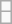<table class="wikitable" align="right">
<tr style="vertical-align:top">
<td></td>
</tr>
<tr>
<td></td>
</tr>
</table>
